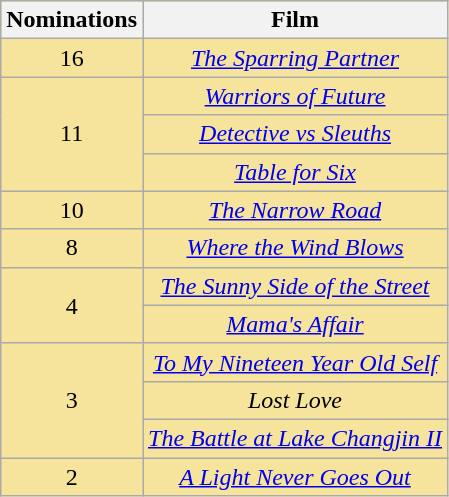<table class="wikitable plainrowheaders" rowspan=2 style="text-align: center; background: #f6e39c">
<tr>
<th scope="col" style="width:55px;">Nominations</th>
<th scope="col" style="text-align:center;">Film</th>
</tr>
<tr>
<td scope=row style="text-align:center">16</td>
<td><em><a href='#'>The Sparring Partner</a></em></td>
</tr>
<tr>
<td scope=row style="text-align:center" rowspan=3>11</td>
<td><em><a href='#'>Warriors of Future</a></em></td>
</tr>
<tr>
<td><em><a href='#'>Detective vs Sleuths</a></em></td>
</tr>
<tr>
<td><em><a href='#'>Table for Six</a></em></td>
</tr>
<tr>
<td scope=row style="text-align:center">10</td>
<td><em><a href='#'>The Narrow Road</a></em></td>
</tr>
<tr>
<td scope=row style="text-align:center">8</td>
<td><em><a href='#'>Where the Wind Blows</a></em></td>
</tr>
<tr>
<td scope=row style="text-align:center" rowspan=2>4</td>
<td><em><a href='#'>The Sunny Side of the Street</a></em></td>
</tr>
<tr>
<td><em><a href='#'>Mama's Affair</a></em></td>
</tr>
<tr>
<td scope=row style="text-align:center" rowspan=3>3</td>
<td><em><a href='#'>To My Nineteen Year Old Self</a></em></td>
</tr>
<tr>
<td><em>Lost Love</em></td>
</tr>
<tr>
<td><em><a href='#'>The Battle at Lake Changjin II</a></em></td>
</tr>
<tr>
<td scope=row style="text-align:center">2</td>
<td><em><a href='#'>A Light Never Goes Out</a></em></td>
</tr>
</table>
